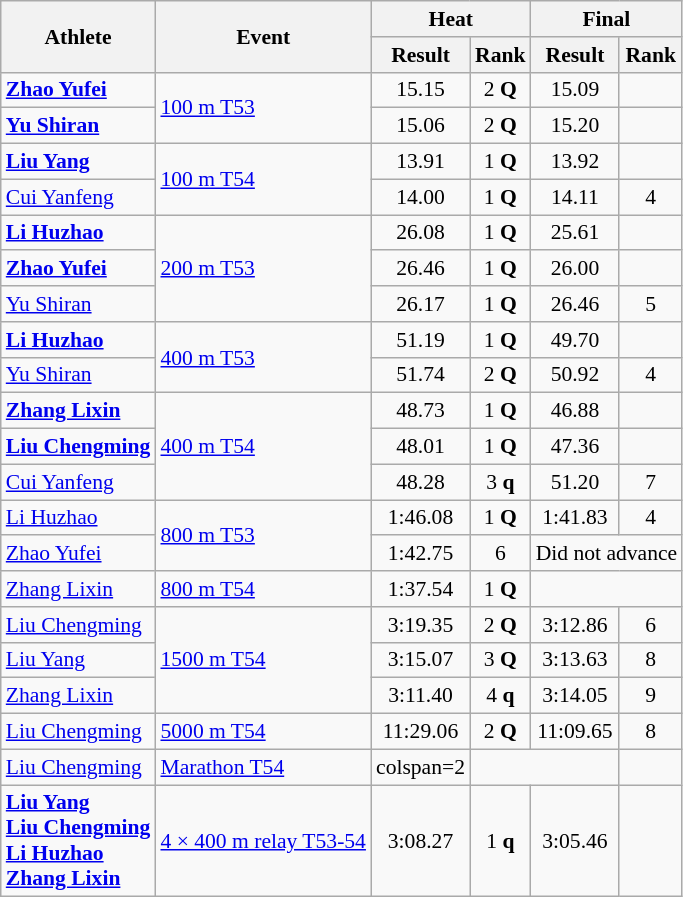<table class="wikitable" style="text-align: center; font-size:90%">
<tr>
<th rowspan="2">Athlete</th>
<th rowspan="2">Event</th>
<th colspan="2">Heat</th>
<th colspan="2">Final</th>
</tr>
<tr>
<th>Result</th>
<th>Rank</th>
<th>Result</th>
<th>Rank</th>
</tr>
<tr>
<td align=left><strong><a href='#'>Zhao Yufei</a></strong></td>
<td align=left rowspan=2><a href='#'>100 m T53</a></td>
<td>15.15</td>
<td>2 <strong>Q</strong></td>
<td>15.09</td>
<td></td>
</tr>
<tr>
<td align=left><strong><a href='#'>Yu Shiran</a></strong></td>
<td>15.06</td>
<td>2 <strong>Q</strong></td>
<td>15.20</td>
<td></td>
</tr>
<tr>
<td align=left><strong><a href='#'>Liu Yang</a></strong></td>
<td align=left rowspan=2><a href='#'>100 m T54</a></td>
<td>13.91 </td>
<td>1 <strong>Q</strong></td>
<td>13.92</td>
<td></td>
</tr>
<tr>
<td align=left><a href='#'>Cui Yanfeng</a></td>
<td>14.00</td>
<td>1 <strong>Q</strong></td>
<td>14.11</td>
<td>4</td>
</tr>
<tr>
<td align=left><strong><a href='#'>Li Huzhao</a></strong></td>
<td align=left rowspan=3><a href='#'>200 m T53</a></td>
<td>26.08 </td>
<td>1 <strong>Q</strong></td>
<td>25.61 </td>
<td></td>
</tr>
<tr>
<td align=left><strong><a href='#'>Zhao Yufei</a></strong></td>
<td>26.46</td>
<td>1 <strong>Q</strong></td>
<td>26.00</td>
<td></td>
</tr>
<tr>
<td align=left><a href='#'>Yu Shiran</a></td>
<td>26.17</td>
<td>1 <strong>Q</strong></td>
<td>26.46</td>
<td>5</td>
</tr>
<tr>
<td align=left><strong><a href='#'>Li Huzhao</a></strong></td>
<td align=left rowspan=2><a href='#'>400 m T53</a></td>
<td>51.19</td>
<td>1 <strong>Q</strong></td>
<td>49.70</td>
<td></td>
</tr>
<tr>
<td align=left><a href='#'>Yu Shiran</a></td>
<td>51.74</td>
<td>2 <strong>Q</strong></td>
<td>50.92</td>
<td>4</td>
</tr>
<tr>
<td align=left><strong><a href='#'>Zhang Lixin</a></strong></td>
<td align=left rowspan=3><a href='#'>400 m T54</a></td>
<td>48.73</td>
<td>1 <strong>Q</strong></td>
<td>46.88</td>
<td></td>
</tr>
<tr>
<td align=left><strong><a href='#'>Liu Chengming</a></strong></td>
<td>48.01</td>
<td>1 <strong>Q</strong></td>
<td>47.36</td>
<td></td>
</tr>
<tr>
<td align=left><a href='#'>Cui Yanfeng</a></td>
<td>48.28</td>
<td>3 <strong>q</strong></td>
<td>51.20</td>
<td>7</td>
</tr>
<tr>
<td align=left><a href='#'>Li Huzhao</a></td>
<td align=left rowspan=2><a href='#'>800 m T53</a></td>
<td>1:46.08</td>
<td>1 <strong>Q</strong></td>
<td>1:41.83</td>
<td>4</td>
</tr>
<tr>
<td align=left><a href='#'>Zhao Yufei</a></td>
<td>1:42.75</td>
<td>6</td>
<td colspan=2>Did not advance</td>
</tr>
<tr>
<td align=left><a href='#'>Zhang Lixin</a></td>
<td align=left><a href='#'>800 m T54</a></td>
<td>1:37.54</td>
<td>1 <strong>Q</strong></td>
<td colspan=2></td>
</tr>
<tr>
<td align=left><a href='#'>Liu Chengming</a></td>
<td align=left rowspan=3><a href='#'>1500 m T54</a></td>
<td>3:19.35</td>
<td>2 <strong>Q</strong></td>
<td>3:12.86</td>
<td>6</td>
</tr>
<tr>
<td align=left><a href='#'>Liu Yang</a></td>
<td>3:15.07</td>
<td>3 <strong>Q</strong></td>
<td>3:13.63</td>
<td>8</td>
</tr>
<tr>
<td align=left><a href='#'>Zhang Lixin</a></td>
<td>3:11.40</td>
<td>4 <strong>q</strong></td>
<td>3:14.05</td>
<td>9</td>
</tr>
<tr>
<td align=left><a href='#'>Liu Chengming</a></td>
<td align=left><a href='#'>5000 m T54</a></td>
<td>11:29.06</td>
<td>2 <strong>Q</strong></td>
<td>11:09.65</td>
<td>8</td>
</tr>
<tr>
<td align=left><a href='#'>Liu Chengming</a></td>
<td align=left><a href='#'>Marathon T54</a></td>
<td>colspan=2 </td>
<td colspan=2></td>
</tr>
<tr>
<td align=left><strong><a href='#'>Liu Yang</a><br><a href='#'>Liu Chengming</a><br><a href='#'>Li Huzhao</a><br><a href='#'>Zhang Lixin</a></strong></td>
<td align=left><a href='#'>4 × 400 m relay T53-54</a></td>
<td>3:08.27</td>
<td>1 <strong>q</strong></td>
<td>3:05.46 </td>
<td></td>
</tr>
</table>
